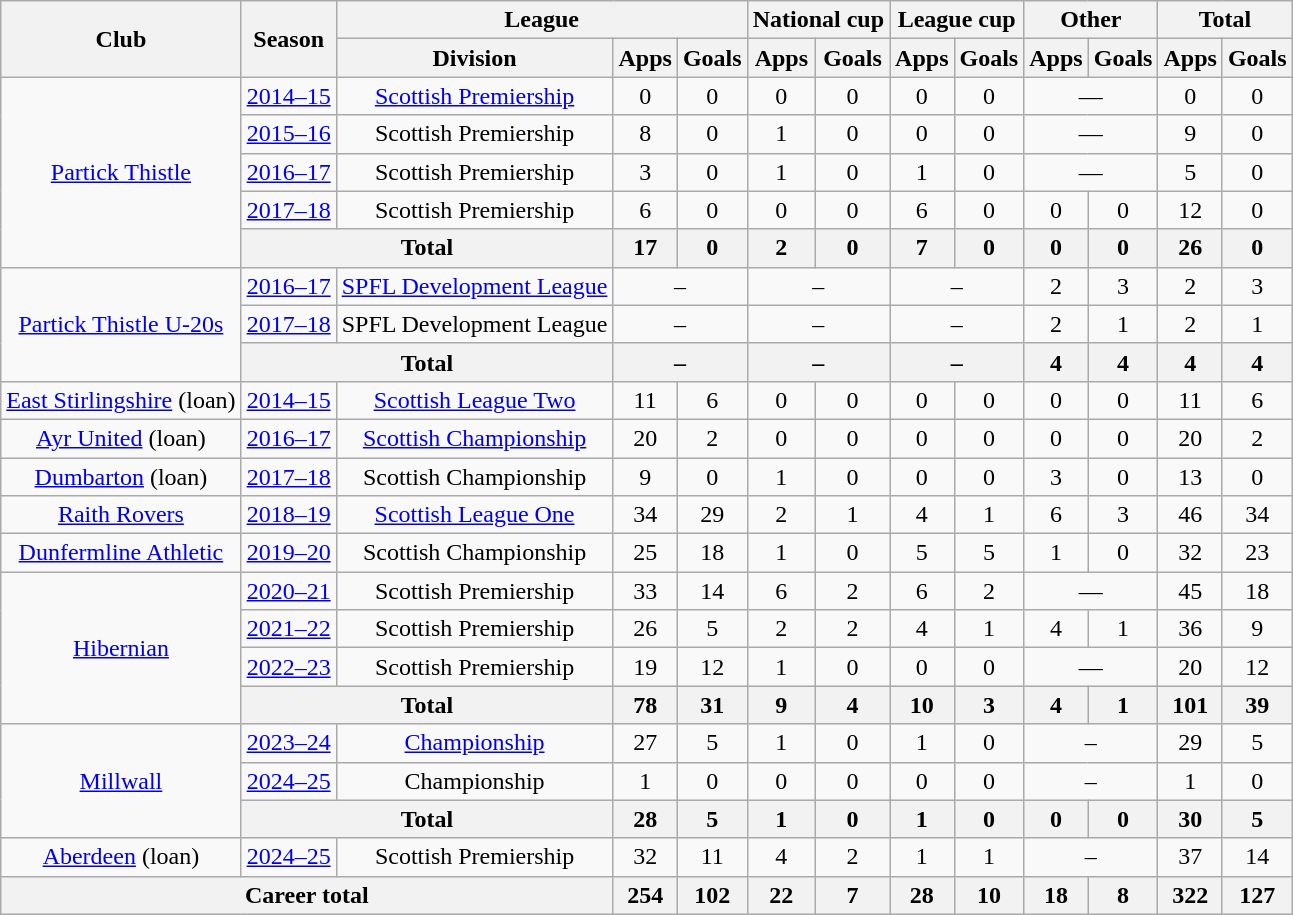<table class="wikitable" style="text-align: center">
<tr>
<th rowspan="2">Club</th>
<th rowspan="2">Season</th>
<th colspan="3">League</th>
<th colspan="2">National cup</th>
<th colspan="2">League cup</th>
<th colspan="2">Other</th>
<th colspan="2">Total</th>
</tr>
<tr>
<th>Division</th>
<th>Apps</th>
<th>Goals</th>
<th>Apps</th>
<th>Goals</th>
<th>Apps</th>
<th>Goals</th>
<th>Apps</th>
<th>Goals</th>
<th>Apps</th>
<th>Goals</th>
</tr>
<tr>
<td rowspan="5"><a href='#'>Partick Thistle</a></td>
<td><a href='#'>2014–15</a></td>
<td><a href='#'>Scottish Premiership</a></td>
<td>0</td>
<td>0</td>
<td>0</td>
<td>0</td>
<td>0</td>
<td>0</td>
<td colspan=2>—</td>
<td>0</td>
<td>0</td>
</tr>
<tr>
<td><a href='#'>2015–16</a></td>
<td>Scottish Premiership</td>
<td>8</td>
<td>0</td>
<td>1</td>
<td>0</td>
<td>0</td>
<td>0</td>
<td colspan="2">—</td>
<td>9</td>
<td>0</td>
</tr>
<tr>
<td><a href='#'>2016–17</a></td>
<td>Scottish Premiership</td>
<td>3</td>
<td>0</td>
<td>1</td>
<td>0</td>
<td>1</td>
<td>0</td>
<td colspan="2">—</td>
<td>5</td>
<td>0</td>
</tr>
<tr>
<td><a href='#'>2017–18</a></td>
<td>Scottish Premiership</td>
<td>6</td>
<td>0</td>
<td>0</td>
<td>0</td>
<td>6</td>
<td>0</td>
<td>0</td>
<td>0</td>
<td>12</td>
<td>0</td>
</tr>
<tr>
<th colspan="2">Total</th>
<th>17</th>
<th>0</th>
<th>2</th>
<th>0</th>
<th>7</th>
<th>0</th>
<th>0</th>
<th>0</th>
<th>26</th>
<th>0</th>
</tr>
<tr>
<td rowspan="3"><a href='#'>Partick Thistle U-20s</a></td>
<td><a href='#'>2016–17</a></td>
<td><a href='#'>SPFL Development League</a></td>
<td colspan="2">–</td>
<td colspan="2">–</td>
<td colspan="2">–</td>
<td>2</td>
<td>3</td>
<td>2</td>
<td>3</td>
</tr>
<tr>
<td><a href='#'>2017–18</a></td>
<td>SPFL Development League</td>
<td colspan="2">–</td>
<td colspan="2">–</td>
<td colspan="2">–</td>
<td>2</td>
<td>1</td>
<td>2</td>
<td>1</td>
</tr>
<tr>
<th colspan="2">Total</th>
<th colspan="2">–</th>
<th colspan="2">–</th>
<th colspan="2">–</th>
<th>4</th>
<th>4</th>
<th>4</th>
<th>4</th>
</tr>
<tr>
<td><a href='#'>East Stirlingshire</a> (loan)</td>
<td><a href='#'>2014–15</a></td>
<td><a href='#'>Scottish League Two</a></td>
<td>11</td>
<td>6</td>
<td>0</td>
<td>0</td>
<td>0</td>
<td>0</td>
<td>0</td>
<td>0</td>
<td>11</td>
<td>6</td>
</tr>
<tr>
<td><a href='#'>Ayr United</a> (loan)</td>
<td><a href='#'>2016–17</a></td>
<td><a href='#'>Scottish Championship</a></td>
<td>20</td>
<td>2</td>
<td>0</td>
<td>0</td>
<td>0</td>
<td>0</td>
<td>0</td>
<td>0</td>
<td>20</td>
<td>2</td>
</tr>
<tr>
<td><a href='#'>Dumbarton</a> (loan)</td>
<td><a href='#'>2017–18</a></td>
<td>Scottish Championship</td>
<td>9</td>
<td>0</td>
<td>1</td>
<td>0</td>
<td>0</td>
<td>0</td>
<td>3</td>
<td>0</td>
<td>13</td>
<td>0</td>
</tr>
<tr>
<td><a href='#'>Raith Rovers</a></td>
<td><a href='#'>2018–19</a></td>
<td><a href='#'>Scottish League One</a></td>
<td>34</td>
<td>29</td>
<td>2</td>
<td>1</td>
<td>4</td>
<td>1</td>
<td>6</td>
<td>3</td>
<td>46</td>
<td>34</td>
</tr>
<tr>
<td><a href='#'>Dunfermline Athletic</a></td>
<td><a href='#'>2019–20</a></td>
<td>Scottish Championship</td>
<td>25</td>
<td>18</td>
<td>1</td>
<td>0</td>
<td>5</td>
<td>5</td>
<td>1</td>
<td>0</td>
<td>32</td>
<td>23</td>
</tr>
<tr>
<td rowspan="4"><a href='#'>Hibernian</a></td>
<td><a href='#'>2020–21</a></td>
<td>Scottish Premiership</td>
<td>33</td>
<td>14</td>
<td>6</td>
<td>2</td>
<td>6</td>
<td>2</td>
<td colspan="2">—</td>
<td>45</td>
<td>18</td>
</tr>
<tr>
<td><a href='#'>2021–22</a></td>
<td>Scottish Premiership</td>
<td>26</td>
<td>5</td>
<td>2</td>
<td>2</td>
<td>4</td>
<td>1</td>
<td>4</td>
<td>1</td>
<td>36</td>
<td>9</td>
</tr>
<tr>
<td><a href='#'>2022–23</a></td>
<td>Scottish Premiership</td>
<td>19</td>
<td>12</td>
<td>1</td>
<td>0</td>
<td>0</td>
<td>0</td>
<td colspan="2">—</td>
<td>20</td>
<td>12</td>
</tr>
<tr>
<th colspan="2">Total</th>
<th>78</th>
<th>31</th>
<th>9</th>
<th>4</th>
<th>10</th>
<th>3</th>
<th>4</th>
<th>1</th>
<th>101</th>
<th>39</th>
</tr>
<tr>
<td rowspan="3"><a href='#'>Millwall</a></td>
<td><a href='#'>2023–24</a></td>
<td><a href='#'>Championship</a></td>
<td>27</td>
<td>5</td>
<td>1</td>
<td>0</td>
<td>1</td>
<td>0</td>
<td colspan="2">–</td>
<td>29</td>
<td>5</td>
</tr>
<tr>
<td><a href='#'>2024–25</a></td>
<td>Championship</td>
<td>1</td>
<td>0</td>
<td>0</td>
<td>0</td>
<td>0</td>
<td>0</td>
<td colspan="2">–</td>
<td>1</td>
<td>0</td>
</tr>
<tr>
<th colspan="2">Total</th>
<th>28</th>
<th>5</th>
<th>1</th>
<th>0</th>
<th>1</th>
<th>0</th>
<th>0</th>
<th>0</th>
<th>30</th>
<th>5</th>
</tr>
<tr>
<td><a href='#'>Aberdeen</a> (loan)</td>
<td><a href='#'>2024–25</a></td>
<td>Scottish Premiership</td>
<td>32</td>
<td>11</td>
<td>4</td>
<td>2</td>
<td>1</td>
<td>1</td>
<td colspan="2">–</td>
<td>37</td>
<td>14</td>
</tr>
<tr>
<th colspan="3">Career total</th>
<th>254</th>
<th>102</th>
<th>22</th>
<th>7</th>
<th>28</th>
<th>10</th>
<th>18</th>
<th>8</th>
<th>322</th>
<th>127</th>
</tr>
</table>
